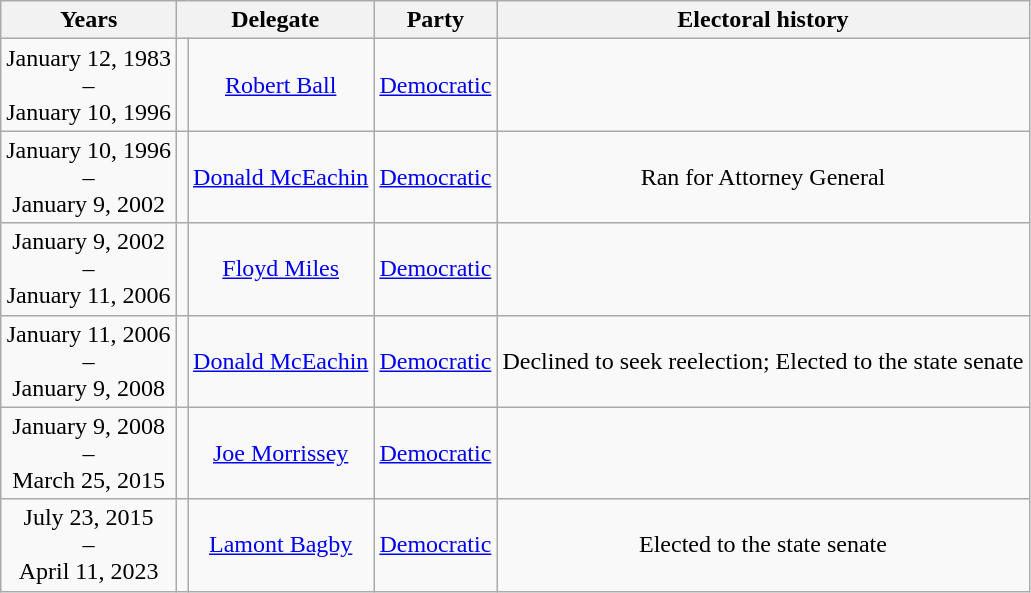<table class=wikitable style="text-align:center">
<tr valign=bottom>
<th>Years</th>
<th colspan=2>Delegate</th>
<th>Party</th>
<th>Electoral history</th>
</tr>
<tr>
<td nowrap><span>January 12, 1983</span><br>–<br><span>January 10, 1996</span></td>
<td></td>
<td><a href='#'>Robert Ball</a></td>
<td><a href='#'>Democratic</a></td>
<td></td>
</tr>
<tr>
<td nowrap><span>January 10, 1996</span><br>–<br><span>January 9, 2002</span></td>
<td align=left></td>
<td><a href='#'>Donald McEachin</a></td>
<td><a href='#'>Democratic</a></td>
<td>Ran for Attorney General</td>
</tr>
<tr>
<td nowrap><span>January 9, 2002</span><br>–<br><span>January 11, 2006</span></td>
<td></td>
<td><a href='#'>Floyd Miles</a></td>
<td><a href='#'>Democratic</a></td>
<td></td>
</tr>
<tr>
<td nowrap><span>January 11, 2006</span><br>–<br><span>January 9, 2008</span></td>
<td align=left></td>
<td><a href='#'>Donald McEachin</a></td>
<td><a href='#'>Democratic</a></td>
<td>Declined to seek reelection; Elected to the state senate</td>
</tr>
<tr>
<td nowrap><span>January 9, 2008</span><br>–<br><span>March 25, 2015</span></td>
<td align=left></td>
<td><a href='#'>Joe Morrissey</a></td>
<td><a href='#'>Democratic</a></td>
<td></td>
</tr>
<tr>
<td nowrap><span>July 23, 2015</span><br>–<br><span>April 11, 2023</span></td>
<td align=left></td>
<td><a href='#'>Lamont Bagby</a></td>
<td><a href='#'>Democratic</a></td>
<td>Elected to the state senate</td>
</tr>
</table>
